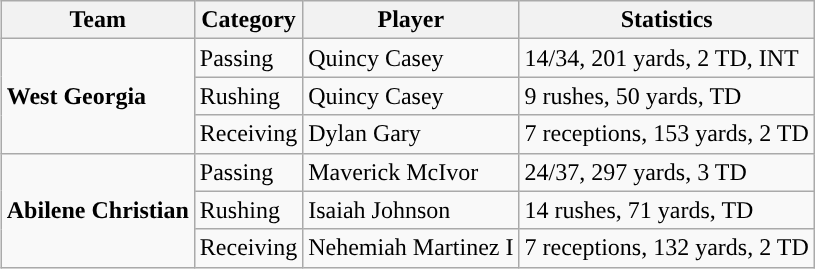<table class="wikitable" style="float: right;">
<tr>
<th>Team</th>
<th>Category</th>
<th>Player</th>
<th>Statistics</th>
</tr>
<tr>
<td rowspan=3><strong>West Georgia</strong></td>
<td>Passing</td>
<td>Quincy Casey</td>
<td>14/34, 201 yards, 2 TD, INT</td>
</tr>
<tr>
<td>Rushing</td>
<td>Quincy Casey</td>
<td>9 rushes, 50 yards, TD</td>
</tr>
<tr>
<td>Receiving</td>
<td>Dylan Gary</td>
<td>7 receptions, 153 yards, 2 TD</td>
</tr>
<tr>
<td rowspan=3><strong>Abilene Christian</strong></td>
<td>Passing</td>
<td>Maverick McIvor</td>
<td>24/37, 297 yards, 3 TD</td>
</tr>
<tr>
<td>Rushing</td>
<td>Isaiah Johnson</td>
<td>14 rushes, 71 yards, TD</td>
</tr>
<tr>
<td>Receiving</td>
<td>Nehemiah Martinez I</td>
<td>7 receptions, 132 yards, 2 TD</td>
</tr>
</table>
